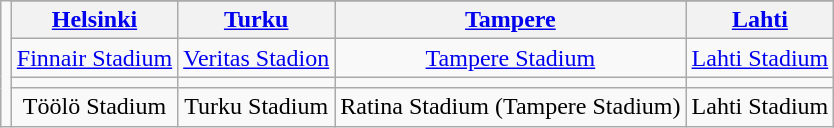<table class="wikitable" style="text-align:center; margin-left:auto; margin-right:auto;">
<tr>
<td rowspan="5"><br></td>
</tr>
<tr>
<th><strong><a href='#'>Helsinki</a></strong></th>
<th><strong><a href='#'>Turku</a></strong></th>
<th><strong><a href='#'>Tampere</a></strong></th>
<th><strong><a href='#'>Lahti</a></strong></th>
</tr>
<tr>
<td><a href='#'>Finnair Stadium</a></td>
<td><a href='#'>Veritas Stadion</a></td>
<td><a href='#'>Tampere Stadium</a></td>
<td><a href='#'>Lahti Stadium</a></td>
</tr>
<tr>
<td></td>
<td></td>
<td></td>
<td></td>
</tr>
<tr>
<td>Töölö Stadium</td>
<td>Turku Stadium</td>
<td>Ratina Stadium (Tampere Stadium)</td>
<td>Lahti Stadium</td>
</tr>
</table>
